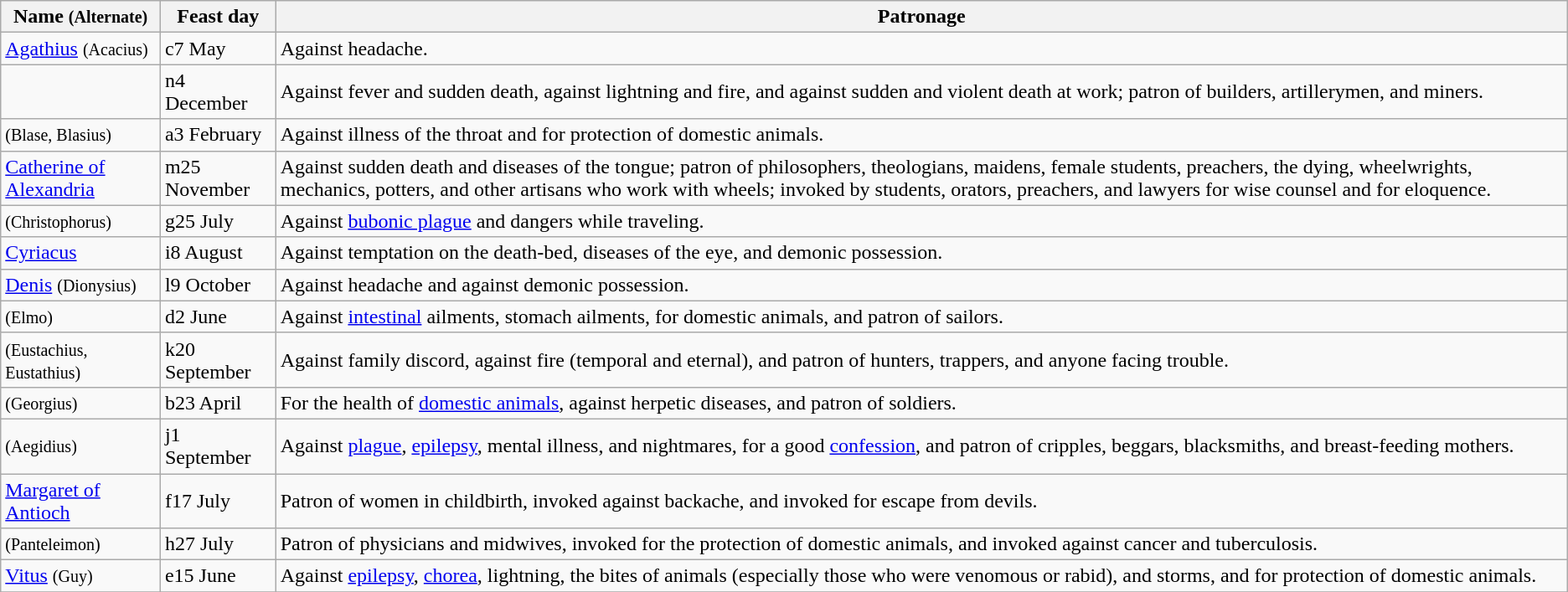<table class="wikitable sortable">
<tr>
<th>Name <span><small>(Alternate)</small></span></th>
<th>Feast day</th>
<th class="unsortable">Patronage</th>
</tr>
<tr>
<td><a href='#'>Agathius</a> <span><small>(Acacius)</small></span></td>
<td><span>c</span>7 May</td>
<td>Against headache.</td>
</tr>
<tr>
<td></td>
<td><span>n</span>4 December</td>
<td>Against fever and sudden death, against lightning and fire, and against sudden and violent death at work; patron of builders, artillerymen, and miners.</td>
</tr>
<tr>
<td> <span><small>(Blase, Blasius)</small></span></td>
<td><span>a</span>3 February</td>
<td>Against illness of the throat and for protection of domestic animals.</td>
</tr>
<tr>
<td><a href='#'>Catherine of Alexandria</a></td>
<td><span>m</span>25 November</td>
<td>Against sudden death and diseases of the tongue; patron of philosophers, theologians, maidens, female students, preachers, the dying, wheelwrights, mechanics, potters, and other artisans who work with wheels; invoked by students, orators, preachers, and lawyers for wise counsel and for eloquence.</td>
</tr>
<tr>
<td> <span><small>(Christophorus)</small></span></td>
<td><span>g</span>25 July</td>
<td>Against <a href='#'>bubonic plague</a> and dangers while traveling.</td>
</tr>
<tr>
<td><a href='#'>Cyriacus</a></td>
<td><span>i</span>8 August</td>
<td>Against temptation on the death-bed, diseases of the eye, and demonic possession.</td>
</tr>
<tr>
<td><a href='#'>Denis</a> <span><small>(Dionysius)</small></span></td>
<td><span>l</span>9 October</td>
<td>Against headache and against demonic possession.</td>
</tr>
<tr>
<td> <span><small>(Elmo)</small></span></td>
<td><span>d</span>2 June</td>
<td>Against <a href='#'>intestinal</a> ailments, stomach ailments, for domestic animals, and patron of sailors.</td>
</tr>
<tr>
<td> <span><small>(Eustachius, Eustathius)</small></span></td>
<td><span>k</span>20 September</td>
<td>Against family discord, against fire (temporal and eternal), and patron of hunters, trappers, and anyone facing trouble.</td>
</tr>
<tr>
<td> <span><small>(Georgius)</small></span></td>
<td><span>b</span>23 April</td>
<td>For the health of <a href='#'>domestic animals</a>, against herpetic diseases, and patron of soldiers.</td>
</tr>
<tr>
<td> <span><small>(Aegidius)</small></span></td>
<td><span>j</span>1 September</td>
<td>Against <a href='#'>plague</a>, <a href='#'>epilepsy</a>, mental illness, and nightmares, for a good <a href='#'>confession</a>, and patron of cripples, beggars, blacksmiths, and breast-feeding mothers.</td>
</tr>
<tr>
<td><a href='#'>Margaret of Antioch</a></td>
<td><span>f</span>17 July</td>
<td>Patron of women in childbirth, invoked against backache, and invoked for escape from devils.</td>
</tr>
<tr>
<td> <span><small>(Panteleimon)</small></span></td>
<td><span>h</span>27 July</td>
<td>Patron of physicians and midwives, invoked for the protection of domestic animals, and invoked against cancer and tuberculosis.</td>
</tr>
<tr>
<td><a href='#'>Vitus</a> <span><small>(Guy)</small></span></td>
<td><span>e</span>15 June</td>
<td>Against <a href='#'>epilepsy</a>, <a href='#'>chorea</a>, lightning, the bites of animals (especially those who were venomous or rabid), and storms, and for protection of domestic animals.</td>
</tr>
<tr>
</tr>
</table>
